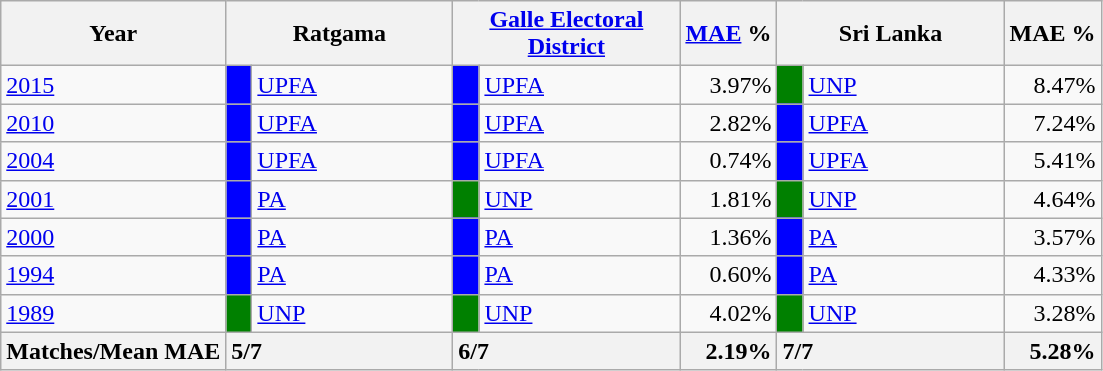<table class="wikitable">
<tr>
<th>Year</th>
<th colspan="2" width="144px">Ratgama</th>
<th colspan="2" width="144px"><a href='#'>Galle Electoral District</a></th>
<th><a href='#'>MAE</a> %</th>
<th colspan="2" width="144px">Sri Lanka</th>
<th>MAE %</th>
</tr>
<tr>
<td><a href='#'>2015</a></td>
<td style="background-color:blue;" width="10px"></td>
<td style="text-align:left;"><a href='#'>UPFA</a></td>
<td style="background-color:blue;" width="10px"></td>
<td style="text-align:left;"><a href='#'>UPFA</a></td>
<td style="text-align:right;">3.97%</td>
<td style="background-color:green;" width="10px"></td>
<td style="text-align:left;"><a href='#'>UNP</a></td>
<td style="text-align:right;">8.47%</td>
</tr>
<tr>
<td><a href='#'>2010</a></td>
<td style="background-color:blue;" width="10px"></td>
<td style="text-align:left;"><a href='#'>UPFA</a></td>
<td style="background-color:blue;" width="10px"></td>
<td style="text-align:left;"><a href='#'>UPFA</a></td>
<td style="text-align:right;">2.82%</td>
<td style="background-color:blue;" width="10px"></td>
<td style="text-align:left;"><a href='#'>UPFA</a></td>
<td style="text-align:right;">7.24%</td>
</tr>
<tr>
<td><a href='#'>2004</a></td>
<td style="background-color:blue;" width="10px"></td>
<td style="text-align:left;"><a href='#'>UPFA</a></td>
<td style="background-color:blue;" width="10px"></td>
<td style="text-align:left;"><a href='#'>UPFA</a></td>
<td style="text-align:right;">0.74%</td>
<td style="background-color:blue;" width="10px"></td>
<td style="text-align:left;"><a href='#'>UPFA</a></td>
<td style="text-align:right;">5.41%</td>
</tr>
<tr>
<td><a href='#'>2001</a></td>
<td style="background-color:blue;" width="10px"></td>
<td style="text-align:left;"><a href='#'>PA</a></td>
<td style="background-color:green;" width="10px"></td>
<td style="text-align:left;"><a href='#'>UNP</a></td>
<td style="text-align:right;">1.81%</td>
<td style="background-color:green;" width="10px"></td>
<td style="text-align:left;"><a href='#'>UNP</a></td>
<td style="text-align:right;">4.64%</td>
</tr>
<tr>
<td><a href='#'>2000</a></td>
<td style="background-color:blue;" width="10px"></td>
<td style="text-align:left;"><a href='#'>PA</a></td>
<td style="background-color:blue;" width="10px"></td>
<td style="text-align:left;"><a href='#'>PA</a></td>
<td style="text-align:right;">1.36%</td>
<td style="background-color:blue;" width="10px"></td>
<td style="text-align:left;"><a href='#'>PA</a></td>
<td style="text-align:right;">3.57%</td>
</tr>
<tr>
<td><a href='#'>1994</a></td>
<td style="background-color:blue;" width="10px"></td>
<td style="text-align:left;"><a href='#'>PA</a></td>
<td style="background-color:blue;" width="10px"></td>
<td style="text-align:left;"><a href='#'>PA</a></td>
<td style="text-align:right;">0.60%</td>
<td style="background-color:blue;" width="10px"></td>
<td style="text-align:left;"><a href='#'>PA</a></td>
<td style="text-align:right;">4.33%</td>
</tr>
<tr>
<td><a href='#'>1989</a></td>
<td style="background-color:green;" width="10px"></td>
<td style="text-align:left;"><a href='#'>UNP</a></td>
<td style="background-color:green;" width="10px"></td>
<td style="text-align:left;"><a href='#'>UNP</a></td>
<td style="text-align:right;">4.02%</td>
<td style="background-color:green;" width="10px"></td>
<td style="text-align:left;"><a href='#'>UNP</a></td>
<td style="text-align:right;">3.28%</td>
</tr>
<tr>
<th>Matches/Mean MAE</th>
<th style="text-align:left;"colspan="2" width="144px">5/7</th>
<th style="text-align:left;"colspan="2" width="144px">6/7</th>
<th style="text-align:right;">2.19%</th>
<th style="text-align:left;"colspan="2" width="144px">7/7</th>
<th style="text-align:right;">5.28%</th>
</tr>
</table>
